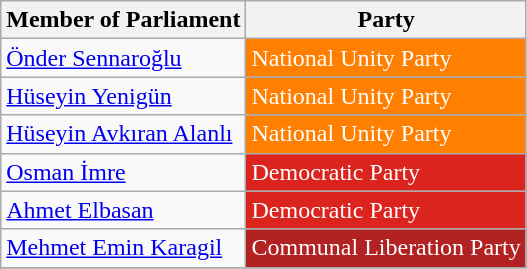<table class="wikitable">
<tr>
<th>Member of Parliament</th>
<th>Party</th>
</tr>
<tr>
<td><a href='#'>Önder Sennaroğlu</a></td>
<td style="background:#FF7F00; color:white">National Unity Party</td>
</tr>
<tr>
<td><a href='#'>Hüseyin Yenigün</a></td>
<td style="background:#FF7F00; color:white">National Unity Party</td>
</tr>
<tr>
<td><a href='#'>Hüseyin Avkıran Alanlı</a></td>
<td style="background:#FF7F00; color:white">National Unity Party</td>
</tr>
<tr>
<td><a href='#'>Osman İmre</a></td>
<td style="background:#DC241f; color:white">Democratic Party</td>
</tr>
<tr>
<td><a href='#'>Ahmet Elbasan</a></td>
<td style="background:#DC241f; color:white">Democratic Party</td>
</tr>
<tr>
<td><a href='#'>Mehmet Emin Karagil</a></td>
<td style="background:#B22222; color:white">Communal Liberation Party</td>
</tr>
<tr>
</tr>
</table>
